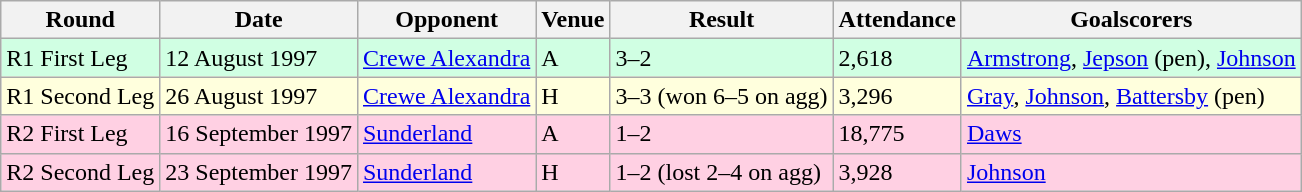<table class="wikitable">
<tr>
<th>Round</th>
<th>Date</th>
<th>Opponent</th>
<th>Venue</th>
<th>Result</th>
<th>Attendance</th>
<th>Goalscorers</th>
</tr>
<tr style="background-color: #d0ffe3;">
<td>R1 First Leg</td>
<td>12 August 1997</td>
<td><a href='#'>Crewe Alexandra</a></td>
<td>A</td>
<td>3–2</td>
<td>2,618</td>
<td><a href='#'>Armstrong</a>, <a href='#'>Jepson</a> (pen), <a href='#'>Johnson</a></td>
</tr>
<tr style="background-color: #ffffdd;">
<td>R1 Second Leg</td>
<td>26 August 1997</td>
<td><a href='#'>Crewe Alexandra</a></td>
<td>H</td>
<td>3–3 (won 6–5 on agg)</td>
<td>3,296</td>
<td><a href='#'>Gray</a>, <a href='#'>Johnson</a>, <a href='#'>Battersby</a> (pen)</td>
</tr>
<tr style="background-color: #ffd0e3;">
<td>R2 First Leg</td>
<td>16 September 1997</td>
<td><a href='#'>Sunderland</a></td>
<td>A</td>
<td>1–2</td>
<td>18,775</td>
<td><a href='#'>Daws</a></td>
</tr>
<tr style="background-color: #ffd0e3;">
<td>R2 Second Leg</td>
<td>23 September 1997</td>
<td><a href='#'>Sunderland</a></td>
<td>H</td>
<td>1–2 (lost 2–4 on agg)</td>
<td>3,928</td>
<td><a href='#'>Johnson</a></td>
</tr>
</table>
